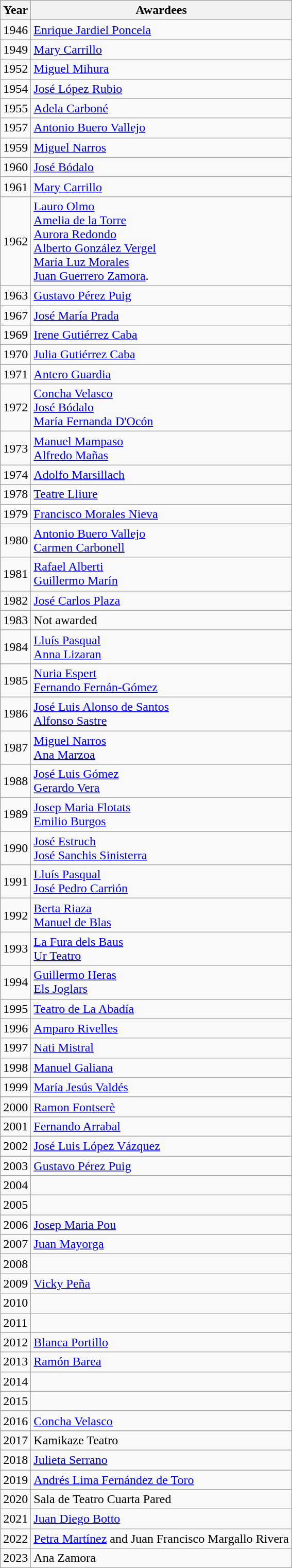<table class="wikitable sortable">
<tr>
<th>Year</th>
<th>Awardees</th>
</tr>
<tr>
<td>1946</td>
<td><a href='#'>Enrique Jardiel Poncela</a></td>
</tr>
<tr>
<td>1949</td>
<td><a href='#'>Mary Carrillo</a></td>
</tr>
<tr>
<td>1952</td>
<td><a href='#'>Miguel Mihura</a></td>
</tr>
<tr>
<td>1954</td>
<td><a href='#'>José López Rubio</a></td>
</tr>
<tr>
<td>1955</td>
<td><a href='#'>Adela Carboné</a></td>
</tr>
<tr>
<td>1957</td>
<td><a href='#'>Antonio Buero Vallejo</a></td>
</tr>
<tr>
<td>1959</td>
<td><a href='#'>Miguel Narros</a></td>
</tr>
<tr>
<td>1960</td>
<td><a href='#'>José Bódalo</a></td>
</tr>
<tr>
<td>1961</td>
<td><a href='#'>Mary Carrillo</a></td>
</tr>
<tr>
<td>1962</td>
<td><a href='#'>Lauro Olmo</a> <br> <a href='#'>Amelia de la Torre</a> <br> <a href='#'>Aurora Redondo</a> <br> <a href='#'>Alberto González Vergel</a> <br> <a href='#'>María Luz Morales</a> <br> <a href='#'>Juan Guerrero Zamora</a>.</td>
</tr>
<tr>
<td>1963</td>
<td><a href='#'>Gustavo Pérez Puig</a></td>
</tr>
<tr>
<td>1967</td>
<td><a href='#'>José María Prada</a></td>
</tr>
<tr>
<td>1969</td>
<td><a href='#'>Irene Gutiérrez Caba</a></td>
</tr>
<tr>
<td>1970</td>
<td><a href='#'>Julia Gutiérrez Caba</a></td>
</tr>
<tr>
<td>1971</td>
<td><a href='#'>Antero Guardia</a></td>
</tr>
<tr>
<td>1972</td>
<td><a href='#'>Concha Velasco</a> <br> <a href='#'>José Bódalo</a> <br> <a href='#'>María Fernanda D'Ocón</a></td>
</tr>
<tr>
<td>1973</td>
<td><a href='#'>Manuel Mampaso</a> <br> <a href='#'>Alfredo Mañas</a></td>
</tr>
<tr>
<td>1974</td>
<td><a href='#'>Adolfo Marsillach</a></td>
</tr>
<tr>
<td>1978</td>
<td><a href='#'>Teatre Lliure</a></td>
</tr>
<tr>
<td>1979</td>
<td><a href='#'>Francisco Morales Nieva</a></td>
</tr>
<tr>
<td>1980</td>
<td><a href='#'>Antonio Buero Vallejo</a> <br> <a href='#'>Carmen Carbonell</a></td>
</tr>
<tr>
<td>1981</td>
<td><a href='#'>Rafael Alberti</a> <br> <a href='#'>Guillermo Marín</a></td>
</tr>
<tr>
<td>1982</td>
<td><a href='#'>José Carlos Plaza</a></td>
</tr>
<tr>
<td>1983</td>
<td>Not awarded</td>
</tr>
<tr>
<td>1984</td>
<td><a href='#'>Lluís Pasqual</a> <br> <a href='#'>Anna Lizaran</a></td>
</tr>
<tr>
<td>1985</td>
<td><a href='#'>Nuria Espert</a> <br> <a href='#'>Fernando Fernán-Gómez</a></td>
</tr>
<tr>
<td>1986</td>
<td><a href='#'>José Luis Alonso de Santos</a> <br> <a href='#'>Alfonso Sastre</a></td>
</tr>
<tr>
<td>1987</td>
<td><a href='#'>Miguel Narros</a> <br> <a href='#'>Ana Marzoa</a></td>
</tr>
<tr>
<td>1988</td>
<td><a href='#'>José Luis Gómez</a> <br> <a href='#'>Gerardo Vera</a></td>
</tr>
<tr>
<td>1989</td>
<td><a href='#'>Josep Maria Flotats</a> <br> <a href='#'>Emilio Burgos</a></td>
</tr>
<tr>
<td>1990</td>
<td><a href='#'>José Estruch</a> <br> <a href='#'>José Sanchis Sinisterra</a></td>
</tr>
<tr>
<td>1991</td>
<td><a href='#'>Lluís Pasqual</a> <br> <a href='#'>José Pedro Carrión</a></td>
</tr>
<tr>
<td>1992</td>
<td><a href='#'>Berta Riaza</a> <br> <a href='#'>Manuel de Blas</a></td>
</tr>
<tr>
<td>1993</td>
<td><a href='#'>La Fura dels Baus</a> <br> <a href='#'>Ur Teatro</a></td>
</tr>
<tr>
<td>1994</td>
<td><a href='#'>Guillermo Heras</a> <br> <a href='#'>Els Joglars</a></td>
</tr>
<tr>
<td>1995</td>
<td><a href='#'>Teatro de La Abadía</a></td>
</tr>
<tr>
<td>1996</td>
<td><a href='#'>Amparo Rivelles</a></td>
</tr>
<tr>
<td>1997</td>
<td><a href='#'>Nati Mistral</a></td>
</tr>
<tr>
<td>1998</td>
<td><a href='#'>Manuel Galiana</a></td>
</tr>
<tr>
<td>1999</td>
<td><a href='#'>María Jesús Valdés</a></td>
</tr>
<tr>
<td>2000</td>
<td><a href='#'>Ramon Fontserè</a></td>
</tr>
<tr>
<td>2001</td>
<td><a href='#'>Fernando Arrabal</a></td>
</tr>
<tr>
<td>2002</td>
<td><a href='#'>José Luis López Vázquez</a></td>
</tr>
<tr>
<td>2003</td>
<td><a href='#'>Gustavo Pérez Puig</a></td>
</tr>
<tr>
<td>2004</td>
<td></td>
</tr>
<tr>
<td>2005</td>
<td></td>
</tr>
<tr>
<td>2006</td>
<td><a href='#'>Josep Maria Pou</a></td>
</tr>
<tr>
<td>2007</td>
<td><a href='#'>Juan Mayorga</a></td>
</tr>
<tr>
<td>2008</td>
<td></td>
</tr>
<tr>
<td>2009</td>
<td><a href='#'>Vicky Peña</a></td>
</tr>
<tr>
<td>2010</td>
<td></td>
</tr>
<tr>
<td>2011</td>
<td></td>
</tr>
<tr>
<td>2012</td>
<td><a href='#'>Blanca Portillo</a></td>
</tr>
<tr>
<td>2013</td>
<td><a href='#'>Ramón Barea</a></td>
</tr>
<tr>
<td>2014</td>
<td></td>
</tr>
<tr>
<td>2015</td>
<td></td>
</tr>
<tr>
<td>2016</td>
<td><a href='#'>Concha Velasco</a></td>
</tr>
<tr>
<td>2017</td>
<td>Kamikaze Teatro</td>
</tr>
<tr>
<td>2018</td>
<td><a href='#'>Julieta Serrano</a></td>
</tr>
<tr>
<td>2019</td>
<td><a href='#'>Andrés Lima Fernández de Toro</a></td>
</tr>
<tr>
<td>2020</td>
<td>Sala de Teatro Cuarta Pared</td>
</tr>
<tr>
<td>2021</td>
<td><a href='#'>Juan Diego Botto</a></td>
</tr>
<tr>
<td>2022</td>
<td><a href='#'>Petra Martínez</a> and Juan Francisco Margallo Rivera</td>
</tr>
<tr>
<td>2023</td>
<td>Ana Zamora</td>
</tr>
</table>
